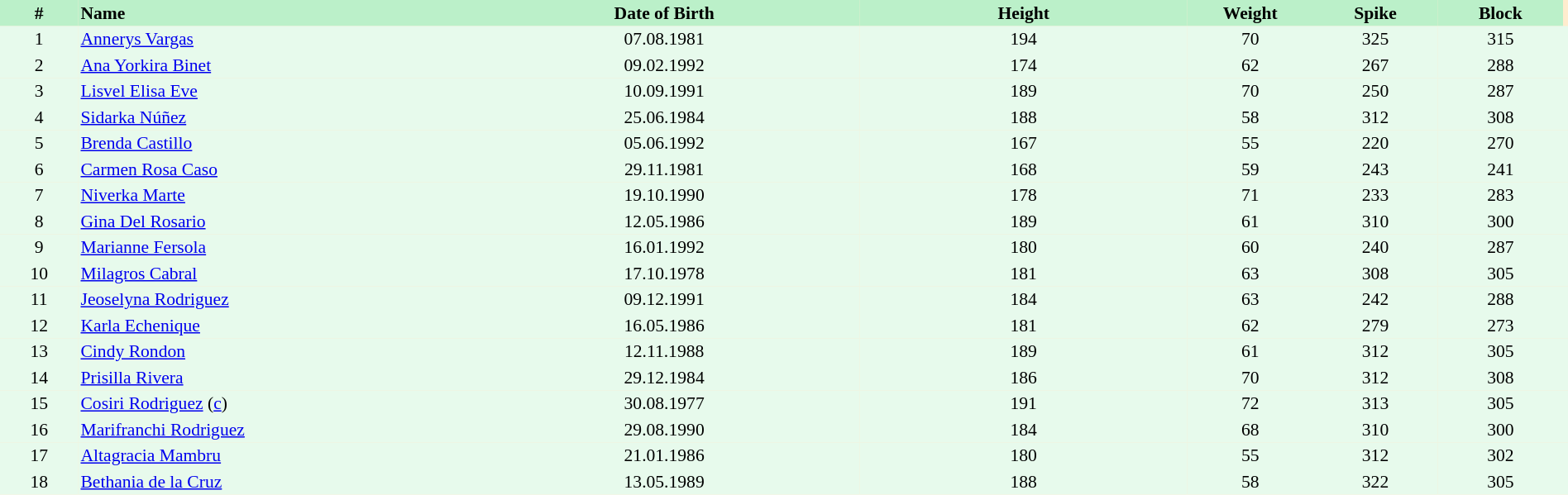<table border=0 cellpadding=2 cellspacing=0  |- bgcolor=#FFECCE style="text-align:center; font-size:90%;" width=100%>
<tr bgcolor=#BBF0C9>
<th width=5%>#</th>
<th width=25% align=left>Name</th>
<th width=25%>Date of Birth</th>
<th width=21%>Height</th>
<th width=8%>Weight</th>
<th width=8%>Spike</th>
<th width=8%>Block</th>
</tr>
<tr bgcolor=#E7FAEC>
<td>1</td>
<td align=left><a href='#'>Annerys Vargas</a></td>
<td>07.08.1981</td>
<td>194</td>
<td>70</td>
<td>325</td>
<td>315</td>
<td></td>
</tr>
<tr bgcolor=#E7FAEC>
<td>2</td>
<td align=left><a href='#'>Ana Yorkira Binet</a></td>
<td>09.02.1992</td>
<td>174</td>
<td>62</td>
<td>267</td>
<td>288</td>
<td></td>
</tr>
<tr bgcolor=#E7FAEC>
<td>3</td>
<td align=left><a href='#'>Lisvel Elisa Eve</a></td>
<td>10.09.1991</td>
<td>189</td>
<td>70</td>
<td>250</td>
<td>287</td>
<td></td>
</tr>
<tr bgcolor=#E7FAEC>
<td>4</td>
<td align=left><a href='#'>Sidarka Núñez</a></td>
<td>25.06.1984</td>
<td>188</td>
<td>58</td>
<td>312</td>
<td>308</td>
<td></td>
</tr>
<tr bgcolor=#E7FAEC>
<td>5</td>
<td align=left><a href='#'>Brenda Castillo</a></td>
<td>05.06.1992</td>
<td>167</td>
<td>55</td>
<td>220</td>
<td>270</td>
<td></td>
</tr>
<tr bgcolor=#E7FAEC>
<td>6</td>
<td align=left><a href='#'>Carmen Rosa Caso</a></td>
<td>29.11.1981</td>
<td>168</td>
<td>59</td>
<td>243</td>
<td>241</td>
<td></td>
</tr>
<tr bgcolor=#E7FAEC>
<td>7</td>
<td align=left><a href='#'>Niverka Marte</a></td>
<td>19.10.1990</td>
<td>178</td>
<td>71</td>
<td>233</td>
<td>283</td>
<td></td>
</tr>
<tr bgcolor=#E7FAEC>
<td>8</td>
<td align=left><a href='#'>Gina Del Rosario</a></td>
<td>12.05.1986</td>
<td>189</td>
<td>61</td>
<td>310</td>
<td>300</td>
<td></td>
</tr>
<tr bgcolor=#E7FAEC>
<td>9</td>
<td align=left><a href='#'>Marianne Fersola</a></td>
<td>16.01.1992</td>
<td>180</td>
<td>60</td>
<td>240</td>
<td>287</td>
<td></td>
</tr>
<tr bgcolor=#E7FAEC>
<td>10</td>
<td align=left><a href='#'>Milagros Cabral</a></td>
<td>17.10.1978</td>
<td>181</td>
<td>63</td>
<td>308</td>
<td>305</td>
<td></td>
</tr>
<tr bgcolor=#E7FAEC>
<td>11</td>
<td align=left><a href='#'>Jeoselyna Rodriguez</a></td>
<td>09.12.1991</td>
<td>184</td>
<td>63</td>
<td>242</td>
<td>288</td>
<td></td>
</tr>
<tr bgcolor=#E7FAEC>
<td>12</td>
<td align=left><a href='#'>Karla Echenique</a></td>
<td>16.05.1986</td>
<td>181</td>
<td>62</td>
<td>279</td>
<td>273</td>
<td></td>
</tr>
<tr bgcolor=#E7FAEC>
<td>13</td>
<td align=left><a href='#'>Cindy Rondon</a></td>
<td>12.11.1988</td>
<td>189</td>
<td>61</td>
<td>312</td>
<td>305</td>
<td></td>
</tr>
<tr bgcolor=#E7FAEC>
<td>14</td>
<td align=left><a href='#'>Prisilla Rivera</a></td>
<td>29.12.1984</td>
<td>186</td>
<td>70</td>
<td>312</td>
<td>308</td>
<td></td>
</tr>
<tr bgcolor=#E7FAEC>
<td>15</td>
<td align=left><a href='#'>Cosiri Rodriguez</a> (<a href='#'>c</a>)</td>
<td>30.08.1977</td>
<td>191</td>
<td>72</td>
<td>313</td>
<td>305</td>
<td></td>
</tr>
<tr bgcolor=#E7FAEC>
<td>16</td>
<td align=left><a href='#'>Marifranchi Rodriguez</a></td>
<td>29.08.1990</td>
<td>184</td>
<td>68</td>
<td>310</td>
<td>300</td>
<td></td>
</tr>
<tr bgcolor=#E7FAEC>
<td>17</td>
<td align=left><a href='#'>Altagracia Mambru</a></td>
<td>21.01.1986</td>
<td>180</td>
<td>55</td>
<td>312</td>
<td>302</td>
<td></td>
</tr>
<tr bgcolor=#E7FAEC>
<td>18</td>
<td align=left><a href='#'>Bethania de la Cruz</a></td>
<td>13.05.1989</td>
<td>188</td>
<td>58</td>
<td>322</td>
<td>305</td>
<td></td>
</tr>
</table>
